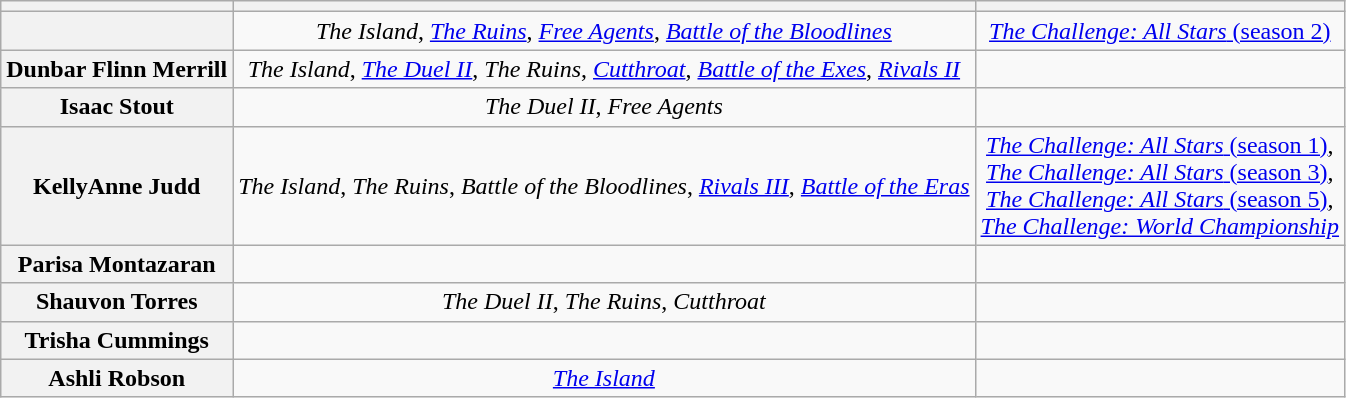<table class="wikitable sortable" style="text-align:center">
<tr>
<th scope="col"></th>
<th scope="col"></th>
<th scope="col"></th>
</tr>
<tr>
<th scope="row"></th>
<td><em>The Island</em>, <em><a href='#'>The Ruins</a></em>, <em><a href='#'>Free Agents</a></em>, <em><a href='#'>Battle of the Bloodlines</a></em></td>
<td><a href='#'><em>The Challenge: All Stars</em> (season 2)</a></td>
</tr>
<tr>
<th scope="row" nowrap>Dunbar Flinn Merrill</th>
<td><em>The Island</em>, <em><a href='#'>The Duel II</a></em>, <em>The Ruins</em>, <em><a href='#'>Cutthroat</a></em>, <em><a href='#'>Battle of the Exes</a></em>, <em><a href='#'>Rivals II</a></em></td>
<td></td>
</tr>
<tr>
<th scope="row">Isaac Stout</th>
<td><em>The Duel II</em>, <em>Free Agents</em></td>
<td></td>
</tr>
<tr>
<th scope="row">KellyAnne Judd</th>
<td><em>The Island</em>, <em>The Ruins</em>, <em>Battle of the Bloodlines</em>, <em><a href='#'>Rivals III</a></em>, <em><a href='#'>Battle of the Eras</a></em></td>
<td><a href='#'><em>The Challenge: All Stars</em> (season 1)</a>,<br><a href='#'><em>The Challenge: All Stars</em> (season 3)</a>,<br><a href='#'><em>The Challenge: All Stars</em> (season 5)</a>,<br><em><a href='#'>The Challenge: World Championship</a></em></td>
</tr>
<tr>
<th scope="row">Parisa Montazaran</th>
<td></td>
<td></td>
</tr>
<tr>
<th scope="row">Shauvon Torres</th>
<td><em>The Duel II</em>, <em>The Ruins</em>, <em>Cutthroat</em></td>
<td></td>
</tr>
<tr>
<th scope="row">Trisha Cummings</th>
<td></td>
<td></td>
</tr>
<tr>
<th scope="row">Ashli Robson</th>
<td><em><a href='#'>The Island</a></em></td>
<td></td>
</tr>
</table>
